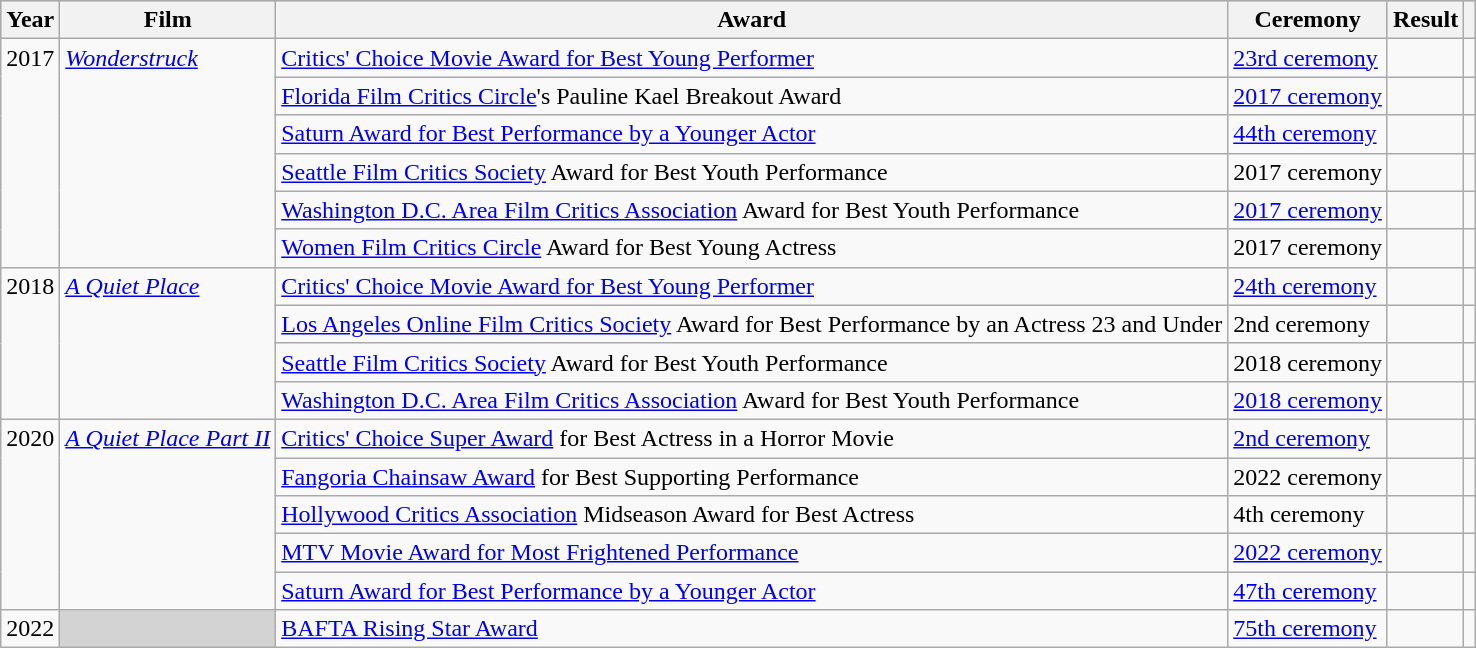<table class="wikitable sortable">
<tr style="background:#ccc; text-align:center;">
<th scope="col" class="unsortable">Year</th>
<th scope="col" class="unsortable">Film</th>
<th scope="col" class="unsortable">Award</th>
<th scope="col" class="unsortable">Ceremony</th>
<th scope="col" class="unsortable">Result</th>
<th scope="col" class="unsortable"></th>
</tr>
<tr>
<td rowspan = "6" style="vertical-align:top;">2017</td>
<td rowspan = "6" style="vertical-align:top;"><em><a href='#'>Wonderstruck</a></em></td>
<td><a href='#'>Critics' Choice Movie Award for Best Young Performer</a></td>
<td><a href='#'>23rd ceremony</a></td>
<td></td>
<td style="text-align:center;"></td>
</tr>
<tr>
<td><a href='#'>Florida Film Critics Circle</a>'s Pauline Kael Breakout Award</td>
<td><a href='#'>2017 ceremony</a></td>
<td></td>
<td style="text-align:center;"></td>
</tr>
<tr>
<td><a href='#'>Saturn Award for Best Performance by a Younger Actor</a></td>
<td><a href='#'>44th ceremony</a></td>
<td></td>
<td style="text-align:center;"></td>
</tr>
<tr>
<td><a href='#'>Seattle Film Critics Society</a> Award for Best Youth Performance</td>
<td>2017 ceremony</td>
<td></td>
<td style="text-align:center;"></td>
</tr>
<tr>
<td><a href='#'>Washington D.C. Area Film Critics Association</a> Award for Best Youth Performance</td>
<td><a href='#'>2017 ceremony</a></td>
<td></td>
<td style="text-align:center;"></td>
</tr>
<tr>
<td><a href='#'>Women Film Critics Circle</a> Award for Best Young Actress</td>
<td>2017 ceremony</td>
<td></td>
<td style="text-align:center;"></td>
</tr>
<tr>
<td rowspan = "4" style="vertical-align:top;">2018</td>
<td rowspan = "4" style="vertical-align:top;"><em><a href='#'>A Quiet Place</a></em></td>
<td><a href='#'>Critics' Choice Movie Award for Best Young Performer</a></td>
<td><a href='#'>24th ceremony</a></td>
<td></td>
<td style="text-align:center;"></td>
</tr>
<tr>
<td><a href='#'>Los Angeles Online Film Critics Society</a> Award for Best Performance by an Actress 23 and Under</td>
<td>2nd ceremony</td>
<td></td>
<td style="text-align:center;"></td>
</tr>
<tr>
<td><a href='#'>Seattle Film Critics Society</a> Award for Best Youth Performance</td>
<td>2018 ceremony</td>
<td></td>
<td style="text-align:center;"></td>
</tr>
<tr>
<td><a href='#'>Washington D.C. Area Film Critics Association</a> Award for Best Youth Performance</td>
<td><a href='#'>2018 ceremony</a></td>
<td></td>
<td style="text-align:center;"></td>
</tr>
<tr>
<td rowspan = "5" style="vertical-align:top;">2020</td>
<td rowspan = "5" style="vertical-align:top;"><em><a href='#'>A Quiet Place Part II</a></em></td>
<td><a href='#'>Critics' Choice Super Award</a> for Best Actress in a Horror Movie</td>
<td><a href='#'>2nd ceremony</a></td>
<td></td>
<td style="text-align:center;"></td>
</tr>
<tr>
<td><a href='#'>Fangoria Chainsaw Award</a> for Best Supporting Performance</td>
<td>2022 ceremony</td>
<td></td>
<td style="text-align:center;"></td>
</tr>
<tr>
<td><a href='#'>Hollywood Critics Association</a> Midseason Award for Best Actress</td>
<td>4th ceremony</td>
<td></td>
<td style="text-align:center;"></td>
</tr>
<tr>
<td><a href='#'>MTV Movie Award for Most Frightened Performance</a></td>
<td><a href='#'>2022 ceremony</a></td>
<td></td>
<td style="text-align:center;"></td>
</tr>
<tr>
<td><a href='#'>Saturn Award for Best Performance by a Younger Actor</a></td>
<td><a href='#'>47th ceremony</a></td>
<td></td>
<td style="text-align:center;"></td>
</tr>
<tr>
<td>2022</td>
<td style="background: lightgray"></td>
<td><a href='#'>BAFTA Rising Star Award</a></td>
<td><a href='#'>75th ceremony</a></td>
<td></td>
<td style="text-align:center;"></td>
</tr>
</table>
